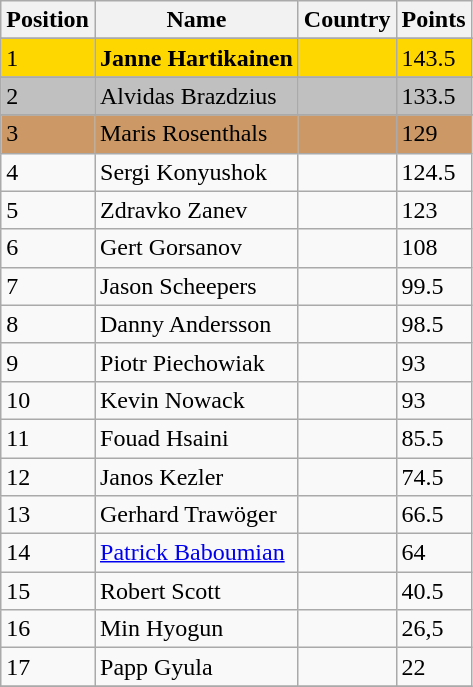<table class="wikitable">
<tr>
<th>Position</th>
<th>Name</th>
<th>Country</th>
<th>Points</th>
</tr>
<tr>
</tr>
<tr style="background:gold;">
<td>1</td>
<td><strong>Janne Hartikainen</strong></td>
<td></td>
<td>143.5</td>
</tr>
<tr>
</tr>
<tr style="background:silver;">
<td>2</td>
<td>Alvidas Brazdzius</td>
<td></td>
<td>133.5</td>
</tr>
<tr>
</tr>
<tr style="background:#c96;">
<td>3</td>
<td>Maris Rosenthals</td>
<td></td>
<td>129</td>
</tr>
<tr>
<td>4</td>
<td>Sergi Konyushok</td>
<td></td>
<td>124.5</td>
</tr>
<tr>
<td>5</td>
<td>Zdravko Zanev</td>
<td></td>
<td>123</td>
</tr>
<tr>
<td>6</td>
<td>Gert Gorsanov</td>
<td></td>
<td>108</td>
</tr>
<tr>
<td>7</td>
<td>Jason Scheepers</td>
<td></td>
<td>99.5</td>
</tr>
<tr>
<td>8</td>
<td>Danny Andersson</td>
<td></td>
<td>98.5</td>
</tr>
<tr>
<td>9</td>
<td>Piotr Piechowiak</td>
<td></td>
<td>93</td>
</tr>
<tr>
<td>10</td>
<td>Kevin Nowack</td>
<td></td>
<td>93</td>
</tr>
<tr>
<td>11</td>
<td>Fouad Hsaini</td>
<td></td>
<td>85.5</td>
</tr>
<tr>
<td>12</td>
<td>Janos Kezler</td>
<td></td>
<td>74.5</td>
</tr>
<tr>
<td>13</td>
<td>Gerhard Trawöger</td>
<td></td>
<td>66.5</td>
</tr>
<tr>
<td>14</td>
<td><a href='#'>Patrick Baboumian</a></td>
<td></td>
<td>64</td>
</tr>
<tr>
<td>15</td>
<td>Robert Scott</td>
<td></td>
<td>40.5</td>
</tr>
<tr>
<td>16</td>
<td>Min Hyogun</td>
<td></td>
<td>26,5</td>
</tr>
<tr>
<td>17</td>
<td>Papp Gyula</td>
<td></td>
<td>22</td>
</tr>
<tr>
</tr>
</table>
